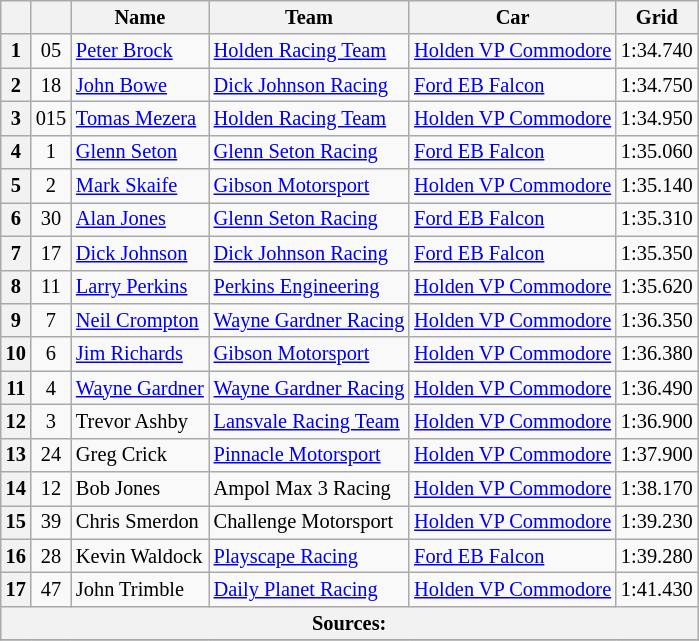<table class="wikitable" style="font-size: 85%">
<tr>
<th></th>
<th></th>
<th>Name</th>
<th>Team</th>
<th>Car</th>
<th>Grid</th>
</tr>
<tr>
<th>1</th>
<td align="center">05</td>
<td> <a href='#'>Peter Brock</a></td>
<td><a href='#'>Holden Racing Team</a></td>
<td><a href='#'>Holden VP Commodore</a></td>
<td>1:34.740</td>
</tr>
<tr>
<th>2</th>
<td align="center">18</td>
<td> <a href='#'>John Bowe</a></td>
<td><a href='#'>Dick Johnson Racing</a></td>
<td><a href='#'>Ford EB Falcon</a></td>
<td>1:34.750</td>
</tr>
<tr>
<th>3</th>
<td align="center">015</td>
<td> <a href='#'>Tomas Mezera</a></td>
<td><a href='#'>Holden Racing Team</a></td>
<td><a href='#'>Holden VP Commodore</a></td>
<td>1:34.950</td>
</tr>
<tr>
<th>4</th>
<td align="center">1</td>
<td> <a href='#'>Glenn Seton</a></td>
<td><a href='#'>Glenn Seton Racing</a></td>
<td><a href='#'>Ford EB Falcon</a></td>
<td>1:35.060</td>
</tr>
<tr>
<th>5</th>
<td align="center">2</td>
<td> <a href='#'>Mark Skaife</a></td>
<td><a href='#'>Gibson Motorsport</a></td>
<td><a href='#'>Holden VP Commodore</a></td>
<td>1:35.140</td>
</tr>
<tr>
<th>6</th>
<td align="center">30</td>
<td> <a href='#'>Alan Jones</a></td>
<td><a href='#'>Glenn Seton Racing</a></td>
<td><a href='#'>Ford EB Falcon</a></td>
<td>1:35.310</td>
</tr>
<tr>
<th>7</th>
<td align="center">17</td>
<td> <a href='#'>Dick Johnson</a></td>
<td><a href='#'>Dick Johnson Racing</a></td>
<td><a href='#'>Ford EB Falcon</a></td>
<td>1:35.350</td>
</tr>
<tr>
<th>8</th>
<td align="center">11</td>
<td> <a href='#'>Larry Perkins</a></td>
<td><a href='#'>Perkins Engineering</a></td>
<td><a href='#'>Holden VP Commodore</a></td>
<td>1:35.620</td>
</tr>
<tr>
<th>9</th>
<td align="center">7</td>
<td> <a href='#'>Neil Crompton</a></td>
<td><a href='#'>Wayne Gardner Racing</a></td>
<td><a href='#'>Holden VP Commodore</a></td>
<td>1:36.350</td>
</tr>
<tr>
<th>10</th>
<td align="center">6</td>
<td> <a href='#'>Jim Richards</a></td>
<td><a href='#'>Gibson Motorsport</a></td>
<td><a href='#'>Holden VP Commodore</a></td>
<td>1:36.380</td>
</tr>
<tr>
<th>11</th>
<td align="center">4</td>
<td> <a href='#'>Wayne Gardner</a></td>
<td><a href='#'>Wayne Gardner Racing</a></td>
<td><a href='#'>Holden VP Commodore</a></td>
<td>1:36.490</td>
</tr>
<tr>
<th>12</th>
<td align="center">3</td>
<td> Trevor Ashby</td>
<td><a href='#'>Lansvale Racing Team</a></td>
<td><a href='#'>Holden VP Commodore</a></td>
<td>1:36.900</td>
</tr>
<tr>
<th>13</th>
<td align="center">24</td>
<td> Greg Crick</td>
<td><a href='#'>Pinnacle Motorsport</a></td>
<td><a href='#'>Holden VP Commodore</a></td>
<td>1:37.900</td>
</tr>
<tr>
<th>14</th>
<td align="center">12</td>
<td> Bob Jones</td>
<td>Ampol Max 3 Racing</td>
<td><a href='#'>Holden VP Commodore</a></td>
<td>1:38.170</td>
</tr>
<tr>
<th>15</th>
<td align="center">39</td>
<td> Chris Smerdon</td>
<td>Challenge Motorsport</td>
<td><a href='#'>Holden VP Commodore</a></td>
<td>1:39.230</td>
</tr>
<tr>
<th>16</th>
<td align="center">28</td>
<td> Kevin Waldock</td>
<td><a href='#'>Playscape Racing</a></td>
<td><a href='#'>Ford EB Falcon</a></td>
<td>1:39.280</td>
</tr>
<tr>
<th>17</th>
<td align="center">47</td>
<td> John Trimble</td>
<td><a href='#'>Daily Planet Racing</a></td>
<td><a href='#'>Holden VP Commodore</a></td>
<td>1:41.430</td>
</tr>
<tr>
<th colspan="6">Sources:</th>
</tr>
<tr>
</tr>
</table>
